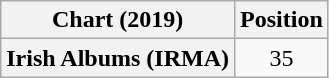<table class="wikitable plainrowheaders" style="text-align:center">
<tr>
<th align="left">Chart (2019)</th>
<th align="left">Position</th>
</tr>
<tr>
<th scope="row">Irish Albums (IRMA)</th>
<td>35</td>
</tr>
</table>
